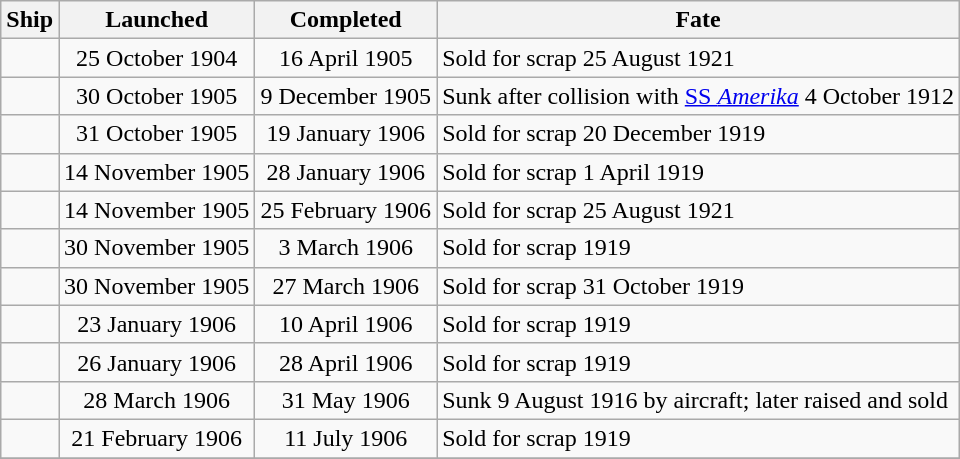<table class="wikitable">
<tr valign="top"|- valign="top">
<th align= center>Ship</th>
<th align= center>Launched</th>
<th align= center>Completed</th>
<th align= center>Fate</th>
</tr>
<tr valign="top">
<td align= left></td>
<td align= center>25 October 1904</td>
<td align= center>16 April 1905</td>
<td align= left>Sold for scrap 25 August 1921</td>
</tr>
<tr valign="top">
<td align= left></td>
<td align= center>30 October 1905</td>
<td align= center>9 December 1905</td>
<td align= left>Sunk after collision with <a href='#'>SS <em>Amerika</em></a> 4 October 1912</td>
</tr>
<tr valign="top">
<td align= left></td>
<td align= center>31 October 1905</td>
<td align= center>19 January 1906</td>
<td align= left>Sold for scrap 20 December 1919</td>
</tr>
<tr valign="top">
<td align= left></td>
<td align= center>14 November 1905</td>
<td align= center>28 January 1906</td>
<td align= left>Sold for scrap 1 April 1919</td>
</tr>
<tr valign="top">
<td align= left></td>
<td align= center>14 November 1905</td>
<td align= center>25 February 1906</td>
<td align= left>Sold for scrap 25 August 1921</td>
</tr>
<tr valign="top">
<td align= left></td>
<td align= center>30 November 1905</td>
<td align= center>3 March 1906</td>
<td align= left>Sold for scrap 1919</td>
</tr>
<tr valign="top">
<td align= left></td>
<td align= center>30 November 1905</td>
<td align= center>27 March 1906</td>
<td align= left>Sold for scrap 31 October 1919</td>
</tr>
<tr valign="top">
<td align= left></td>
<td align= center>23 January 1906</td>
<td align= center>10 April 1906</td>
<td align= left>Sold for scrap 1919</td>
</tr>
<tr valign="top">
<td align= left></td>
<td align= center>26 January 1906</td>
<td align= center>28 April 1906</td>
<td align= left>Sold for scrap 1919</td>
</tr>
<tr valign="top">
<td align= left></td>
<td align= center>28 March 1906</td>
<td align= center>31 May 1906</td>
<td align= left>Sunk 9 August 1916 by aircraft; later raised and sold</td>
</tr>
<tr valign="top">
<td align= left></td>
<td align= center>21 February 1906</td>
<td align= center>11 July 1906</td>
<td align= left>Sold for scrap 1919</td>
</tr>
<tr>
</tr>
</table>
